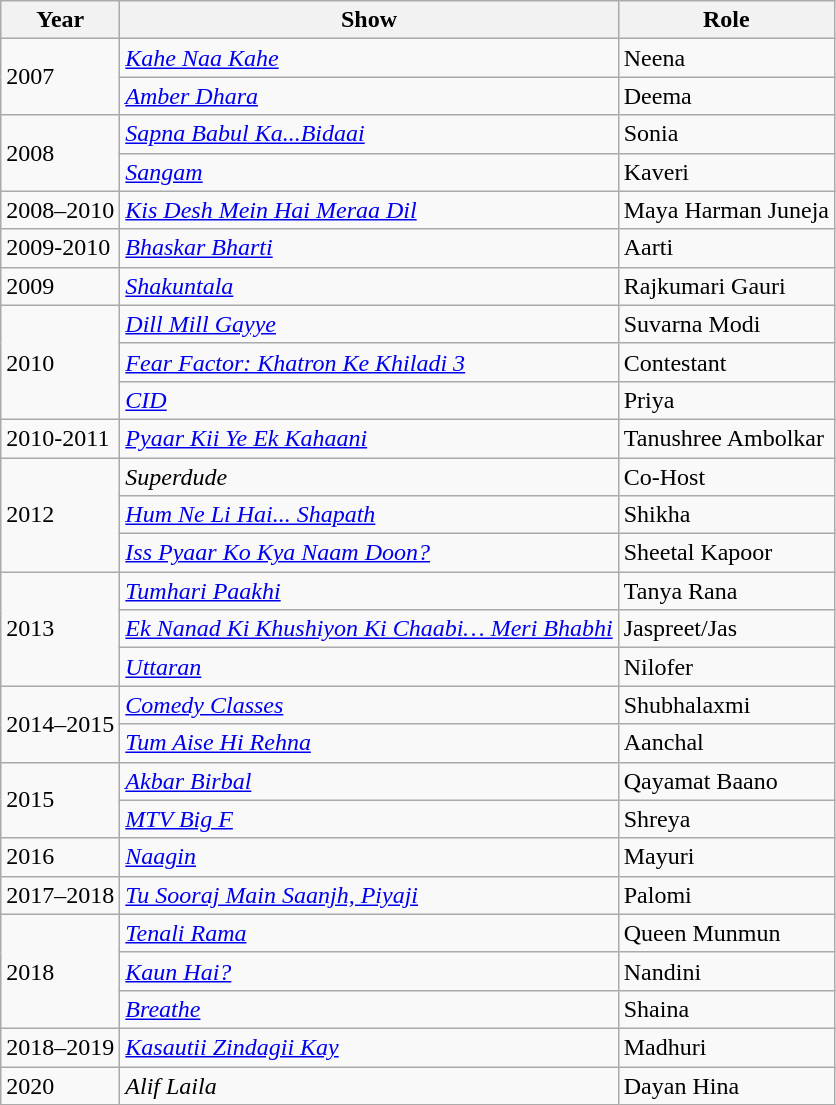<table class="wikitable sortable plainrowheaders">
<tr>
<th>Year</th>
<th>Show</th>
<th>Role</th>
</tr>
<tr>
<td rowspan="2">2007</td>
<td><em><a href='#'>Kahe Naa Kahe</a></em></td>
<td>Neena</td>
</tr>
<tr>
<td><em><a href='#'>Amber Dhara</a></em></td>
<td>Deema</td>
</tr>
<tr>
<td rowspan="2">2008</td>
<td><em><a href='#'>Sapna Babul Ka...Bidaai</a></em></td>
<td>Sonia</td>
</tr>
<tr>
<td><em><a href='#'>Sangam</a></em></td>
<td>Kaveri</td>
</tr>
<tr>
<td>2008–2010</td>
<td><em><a href='#'>Kis Desh Mein Hai Meraa Dil</a></em></td>
<td>Maya Harman Juneja</td>
</tr>
<tr>
<td>2009-2010</td>
<td><em><a href='#'>Bhaskar Bharti</a></em></td>
<td>Aarti</td>
</tr>
<tr>
<td>2009</td>
<td><em><a href='#'>Shakuntala</a></em></td>
<td>Rajkumari Gauri</td>
</tr>
<tr>
<td rowspan="3">2010</td>
<td><em><a href='#'>Dill Mill Gayye</a></em></td>
<td>Suvarna Modi</td>
</tr>
<tr>
<td><em><a href='#'>Fear Factor: Khatron Ke Khiladi 3</a></em></td>
<td>Contestant</td>
</tr>
<tr>
<td><a href='#'><em>CID</em></a></td>
<td>Priya</td>
</tr>
<tr>
<td>2010-2011</td>
<td><em><a href='#'>Pyaar Kii Ye Ek Kahaani</a></em></td>
<td>Tanushree Ambolkar</td>
</tr>
<tr>
<td rowspan="3">2012</td>
<td><em>Superdude</em></td>
<td>Co-Host</td>
</tr>
<tr>
<td><em><a href='#'>Hum Ne Li Hai... Shapath</a></em></td>
<td>Shikha</td>
</tr>
<tr>
<td><em><a href='#'>Iss Pyaar Ko Kya Naam Doon?</a></em></td>
<td>Sheetal Kapoor</td>
</tr>
<tr>
<td rowspan="3">2013</td>
<td><em><a href='#'>Tumhari Paakhi</a></em></td>
<td>Tanya Rana</td>
</tr>
<tr>
<td><em><a href='#'>Ek Nanad Ki Khushiyon Ki Chaabi… Meri Bhabhi</a></em></td>
<td>Jaspreet/Jas</td>
</tr>
<tr>
<td><em><a href='#'>Uttaran</a></em></td>
<td>Nilofer</td>
</tr>
<tr>
<td rowspan="2">2014–2015</td>
<td><em><a href='#'>Comedy Classes</a></em></td>
<td>Shubhalaxmi</td>
</tr>
<tr>
<td><em><a href='#'>Tum Aise Hi Rehna</a></em></td>
<td>Aanchal</td>
</tr>
<tr>
<td rowspan="2">2015</td>
<td><em><a href='#'>Akbar Birbal</a></em></td>
<td>Qayamat Baano</td>
</tr>
<tr>
<td><em><a href='#'>MTV Big F</a></em></td>
<td>Shreya</td>
</tr>
<tr>
<td>2016</td>
<td><em><a href='#'>Naagin</a></em></td>
<td>Mayuri</td>
</tr>
<tr>
<td>2017–2018</td>
<td><em><a href='#'>Tu Sooraj Main Saanjh, Piyaji</a></em></td>
<td>Palomi</td>
</tr>
<tr>
<td rowspan="3">2018</td>
<td><em><a href='#'>Tenali Rama</a></em></td>
<td>Queen Munmun</td>
</tr>
<tr>
<td><em><a href='#'>Kaun Hai?</a></em></td>
<td>Nandini</td>
</tr>
<tr>
<td><em><a href='#'>Breathe</a></em></td>
<td>Shaina</td>
</tr>
<tr>
<td>2018–2019</td>
<td><em><a href='#'>Kasautii Zindagii Kay</a></em></td>
<td>Madhuri</td>
</tr>
<tr>
<td>2020</td>
<td><em>Alif Laila</em></td>
<td>Dayan Hina</td>
</tr>
</table>
